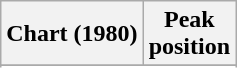<table class="wikitable sortable plainrowheaders" style="text-align:center">
<tr>
<th>Chart (1980)</th>
<th>Peak<br>position</th>
</tr>
<tr>
</tr>
<tr>
</tr>
</table>
